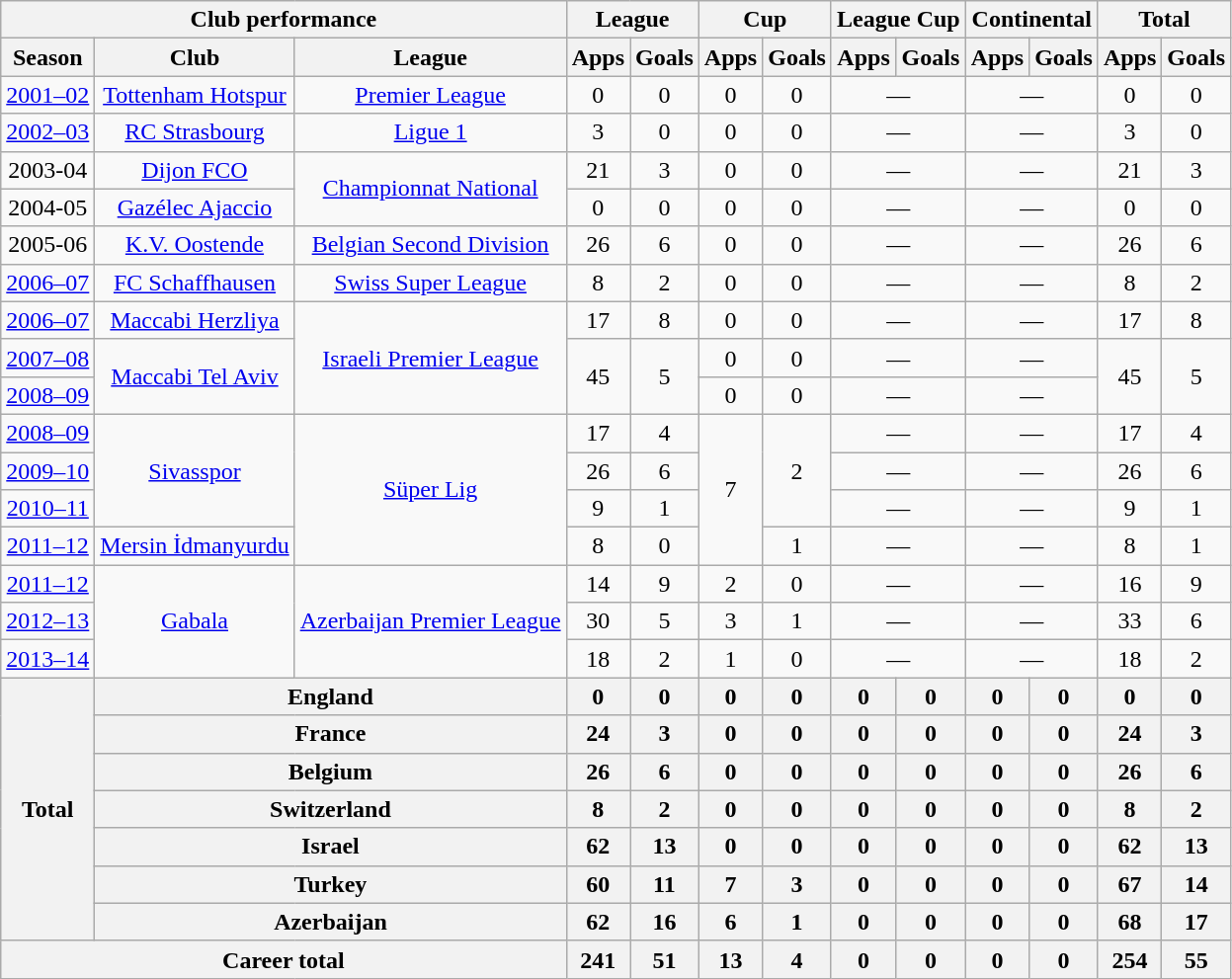<table class="wikitable" style="text-align:center">
<tr>
<th colspan=3>Club performance</th>
<th colspan=2>League</th>
<th colspan=2>Cup</th>
<th colspan=2>League Cup</th>
<th colspan=2>Continental</th>
<th colspan=2>Total</th>
</tr>
<tr>
<th>Season</th>
<th>Club</th>
<th>League</th>
<th>Apps</th>
<th>Goals</th>
<th>Apps</th>
<th>Goals</th>
<th>Apps</th>
<th>Goals</th>
<th>Apps</th>
<th>Goals</th>
<th>Apps</th>
<th>Goals</th>
</tr>
<tr>
<td><a href='#'>2001–02</a></td>
<td><a href='#'>Tottenham Hotspur</a></td>
<td><a href='#'>Premier League</a></td>
<td>0</td>
<td>0</td>
<td>0</td>
<td>0</td>
<td colspan="2">—</td>
<td colspan="2">—</td>
<td>0</td>
<td>0</td>
</tr>
<tr>
<td><a href='#'>2002–03</a></td>
<td><a href='#'>RC Strasbourg</a></td>
<td><a href='#'>Ligue 1</a></td>
<td>3</td>
<td>0</td>
<td>0</td>
<td>0</td>
<td colspan="2">—</td>
<td colspan="2">—</td>
<td>3</td>
<td>0</td>
</tr>
<tr>
<td>2003-04</td>
<td><a href='#'>Dijon FCO</a></td>
<td rowspan="2"><a href='#'>Championnat National</a></td>
<td>21</td>
<td>3</td>
<td>0</td>
<td>0</td>
<td colspan="2">—</td>
<td colspan="2">—</td>
<td>21</td>
<td>3</td>
</tr>
<tr>
<td>2004-05</td>
<td><a href='#'>Gazélec Ajaccio</a></td>
<td>0</td>
<td>0</td>
<td>0</td>
<td>0</td>
<td colspan="2">—</td>
<td colspan="2">—</td>
<td>0</td>
<td>0</td>
</tr>
<tr>
<td>2005-06</td>
<td><a href='#'>K.V. Oostende</a></td>
<td><a href='#'>Belgian Second Division</a></td>
<td>26</td>
<td>6</td>
<td>0</td>
<td>0</td>
<td colspan="2">—</td>
<td colspan="2">—</td>
<td>26</td>
<td>6</td>
</tr>
<tr>
<td><a href='#'>2006–07</a></td>
<td><a href='#'>FC Schaffhausen</a></td>
<td><a href='#'>Swiss Super League</a></td>
<td>8</td>
<td>2</td>
<td>0</td>
<td>0</td>
<td colspan="2">—</td>
<td colspan="2">—</td>
<td>8</td>
<td>2</td>
</tr>
<tr>
<td><a href='#'>2006–07</a></td>
<td><a href='#'>Maccabi Herzliya</a></td>
<td rowspan="3"><a href='#'>Israeli Premier League</a></td>
<td>17</td>
<td>8</td>
<td>0</td>
<td>0</td>
<td colspan="2">—</td>
<td colspan="2">—</td>
<td>17</td>
<td>8</td>
</tr>
<tr>
<td><a href='#'>2007–08</a></td>
<td rowspan="2"><a href='#'>Maccabi Tel Aviv</a></td>
<td rowspan="2">45</td>
<td rowspan="2">5</td>
<td>0</td>
<td>0</td>
<td colspan="2">—</td>
<td colspan="2">—</td>
<td rowspan="2">45</td>
<td rowspan="2">5</td>
</tr>
<tr>
<td><a href='#'>2008–09</a></td>
<td>0</td>
<td>0</td>
<td colspan="2">—</td>
<td colspan="2">—</td>
</tr>
<tr>
<td><a href='#'>2008–09</a></td>
<td rowspan="3"><a href='#'>Sivasspor</a></td>
<td rowspan="4"><a href='#'>Süper Lig</a></td>
<td>17</td>
<td>4</td>
<td rowspan="4">7</td>
<td rowspan="3">2</td>
<td colspan="2">—</td>
<td colspan="2">—</td>
<td>17</td>
<td>4</td>
</tr>
<tr>
<td><a href='#'>2009–10</a></td>
<td>26</td>
<td>6</td>
<td colspan="2">—</td>
<td colspan="2">—</td>
<td>26</td>
<td>6</td>
</tr>
<tr>
<td><a href='#'>2010–11</a></td>
<td>9</td>
<td>1</td>
<td colspan="2">—</td>
<td colspan="2">—</td>
<td>9</td>
<td>1</td>
</tr>
<tr>
<td><a href='#'>2011–12</a></td>
<td><a href='#'>Mersin İdmanyurdu</a></td>
<td>8</td>
<td>0</td>
<td>1</td>
<td colspan="2">—</td>
<td colspan="2">—</td>
<td>8</td>
<td>1</td>
</tr>
<tr>
<td><a href='#'>2011–12</a></td>
<td rowspan="3"><a href='#'>Gabala</a></td>
<td rowspan="3"><a href='#'>Azerbaijan Premier League</a></td>
<td>14</td>
<td>9</td>
<td>2</td>
<td>0</td>
<td colspan="2">—</td>
<td colspan="2">—</td>
<td>16</td>
<td>9</td>
</tr>
<tr>
<td><a href='#'>2012–13</a></td>
<td>30</td>
<td>5</td>
<td>3</td>
<td>1</td>
<td colspan="2">—</td>
<td colspan="2">—</td>
<td>33</td>
<td>6</td>
</tr>
<tr>
<td><a href='#'>2013–14</a></td>
<td>18</td>
<td>2</td>
<td>1</td>
<td>0</td>
<td colspan="2">—</td>
<td colspan="2">—</td>
<td>18</td>
<td>2</td>
</tr>
<tr>
<th rowspan=7>Total</th>
<th colspan=2>England</th>
<th>0</th>
<th>0</th>
<th>0</th>
<th>0</th>
<th>0</th>
<th>0</th>
<th>0</th>
<th>0</th>
<th>0</th>
<th>0</th>
</tr>
<tr>
<th colspan=2>France</th>
<th>24</th>
<th>3</th>
<th>0</th>
<th>0</th>
<th>0</th>
<th>0</th>
<th>0</th>
<th>0</th>
<th>24</th>
<th>3</th>
</tr>
<tr>
<th colspan=2>Belgium</th>
<th>26</th>
<th>6</th>
<th>0</th>
<th>0</th>
<th>0</th>
<th>0</th>
<th>0</th>
<th>0</th>
<th>26</th>
<th>6</th>
</tr>
<tr>
<th colspan=2>Switzerland</th>
<th>8</th>
<th>2</th>
<th>0</th>
<th>0</th>
<th>0</th>
<th>0</th>
<th>0</th>
<th>0</th>
<th>8</th>
<th>2</th>
</tr>
<tr>
<th colspan=2>Israel</th>
<th>62</th>
<th>13</th>
<th>0</th>
<th>0</th>
<th>0</th>
<th>0</th>
<th>0</th>
<th>0</th>
<th>62</th>
<th>13</th>
</tr>
<tr>
<th colspan=2>Turkey</th>
<th>60</th>
<th>11</th>
<th>7</th>
<th>3</th>
<th>0</th>
<th>0</th>
<th>0</th>
<th>0</th>
<th>67</th>
<th>14</th>
</tr>
<tr>
<th colspan=2>Azerbaijan</th>
<th>62</th>
<th>16</th>
<th>6</th>
<th>1</th>
<th>0</th>
<th>0</th>
<th>0</th>
<th>0</th>
<th>68</th>
<th>17</th>
</tr>
<tr>
<th colspan=3>Career total</th>
<th>241</th>
<th>51</th>
<th>13</th>
<th>4</th>
<th>0</th>
<th>0</th>
<th>0</th>
<th>0</th>
<th>254</th>
<th>55</th>
</tr>
</table>
